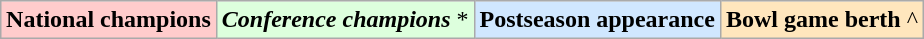<table class="wikitable" style="margin: 1em auto;">
<tr>
<td bgcolor="#FFCCCC"><strong>National champions</strong> </td>
<td bgcolor="#DDFFDD"><strong><em>Conference champions</em></strong> *</td>
<td bgcolor="#D0E7FF"><strong>Postseason appearance</strong> </td>
<td bgcolor="#FFE6BD"><strong>Bowl game berth</strong> ^</td>
</tr>
</table>
